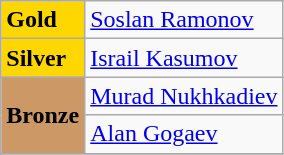<table class="wikitable">
<tr>
<td bgcolor="gold"><strong>Gold</strong></td>
<td> <a href='#'>Soslan Ramonov</a></td>
</tr>
<tr>
<td bgcolor="gold"><strong>Silver</strong></td>
<td> <a href='#'>Israil Kasumov</a></td>
</tr>
<tr>
<td rowspan="2" bgcolor="#cc9966"><strong>Bronze</strong></td>
<td> <a href='#'>Murad Nukhkadiev</a></td>
</tr>
<tr>
<td> <a href='#'>Alan Gogaev</a></td>
</tr>
<tr>
</tr>
</table>
